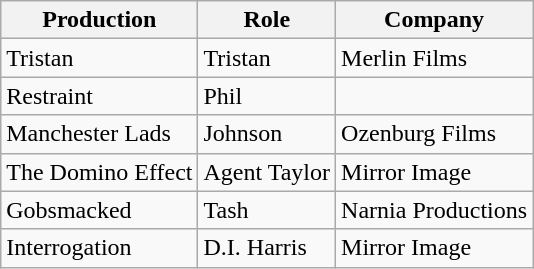<table class="wikitable">
<tr>
<th>Production</th>
<th>Role</th>
<th>Company</th>
</tr>
<tr>
<td>Tristan</td>
<td>Tristan</td>
<td>Merlin Films</td>
</tr>
<tr>
<td>Restraint</td>
<td>Phil</td>
<td></td>
</tr>
<tr>
<td>Manchester Lads</td>
<td>Johnson</td>
<td>Ozenburg Films</td>
</tr>
<tr>
<td>The Domino Effect</td>
<td>Agent Taylor</td>
<td>Mirror Image</td>
</tr>
<tr>
<td>Gobsmacked</td>
<td>Tash</td>
<td>Narnia Productions</td>
</tr>
<tr>
<td>Interrogation</td>
<td>D.I. Harris</td>
<td>Mirror Image</td>
</tr>
</table>
